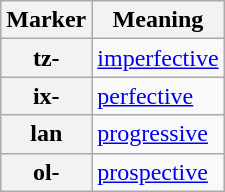<table class="wikitable">
<tr>
<th>Marker</th>
<th>Meaning</th>
</tr>
<tr>
<th>tz-</th>
<td><a href='#'>imperfective</a></td>
</tr>
<tr>
<th>ix-</th>
<td><a href='#'>perfective</a></td>
</tr>
<tr>
<th>lan</th>
<td><a href='#'>progressive</a></td>
</tr>
<tr>
<th>ol-</th>
<td><a href='#'>prospective</a></td>
</tr>
</table>
